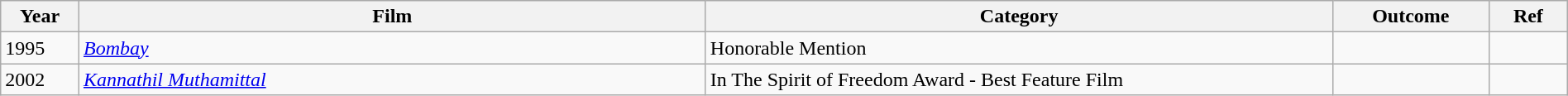<table class="wikitable" style="width:100%;">
<tr>
<th width=5%>Year</th>
<th style="width:40%;">Film</th>
<th style="width:40%;">Category</th>
<th style="width:10%;">Outcome</th>
<th style="width:5%;">Ref</th>
</tr>
<tr>
<td>1995</td>
<td><em><a href='#'>Bombay</a></em></td>
<td>Honorable Mention</td>
<td></td>
<td></td>
</tr>
<tr>
<td>2002</td>
<td><em><a href='#'>Kannathil Muthamittal</a></em></td>
<td>In The Spirit of Freedom Award - Best Feature Film</td>
<td></td>
<td></td>
</tr>
</table>
